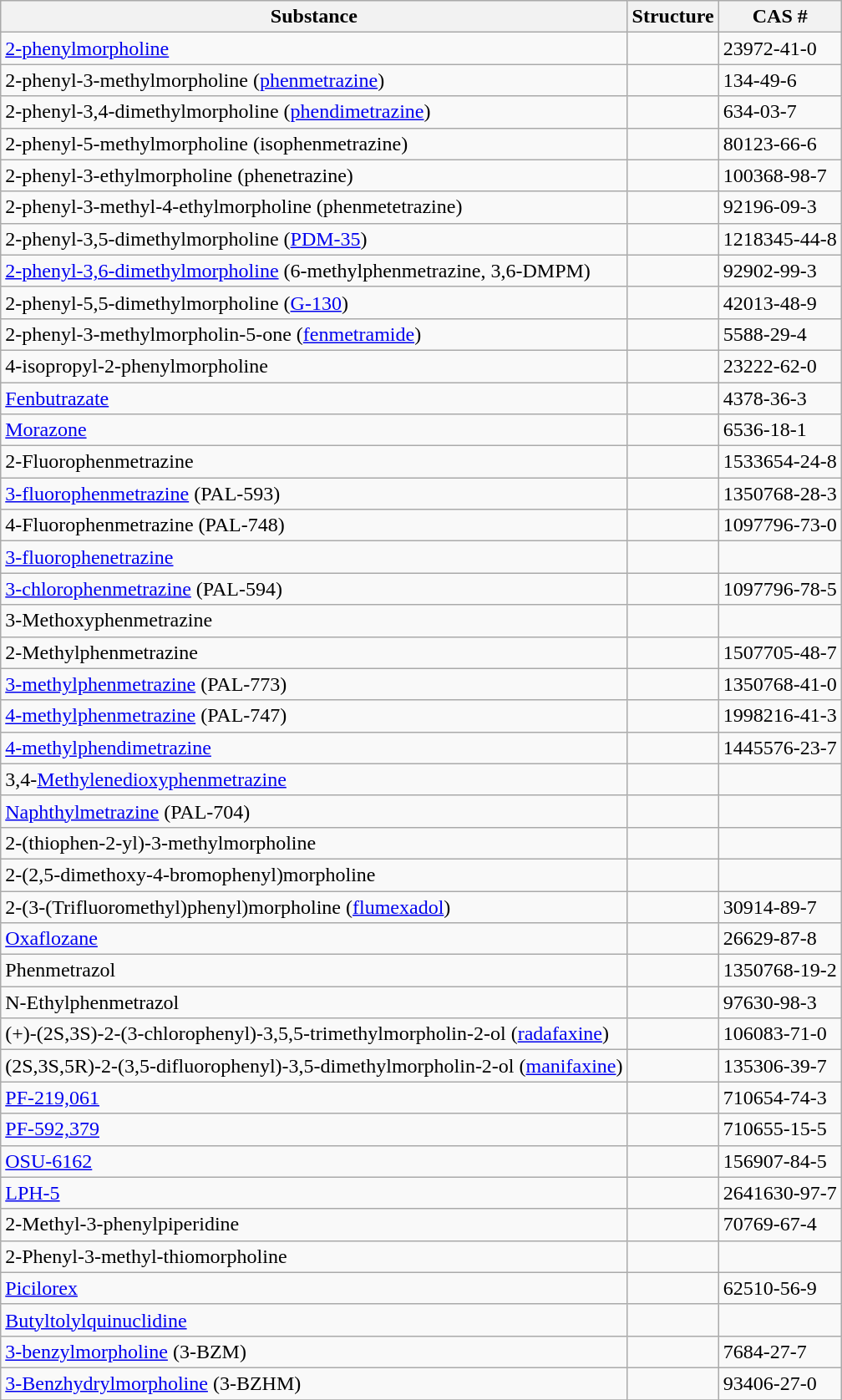<table class="wikitable sortable sticky-header">
<tr>
<th>Substance</th>
<th>Structure</th>
<th>CAS #</th>
</tr>
<tr>
<td><a href='#'>2-phenylmorpholine</a></td>
<td></td>
<td>23972-41-0</td>
</tr>
<tr>
<td>2-phenyl-3-methylmorpholine (<a href='#'>phenmetrazine</a>)</td>
<td></td>
<td>134-49-6</td>
</tr>
<tr>
<td>2-phenyl-3,4-dimethylmorpholine (<a href='#'>phendimetrazine</a>)</td>
<td></td>
<td>634-03-7</td>
</tr>
<tr>
<td>2-phenyl-5-methylmorpholine (isophenmetrazine)</td>
<td></td>
<td>80123-66-6</td>
</tr>
<tr>
<td>2-phenyl-3-ethylmorpholine (phenetrazine)</td>
<td></td>
<td>100368-98-7</td>
</tr>
<tr>
<td>2-phenyl-3-methyl-4-ethylmorpholine (phenmetetrazine)</td>
<td></td>
<td>92196-09-3</td>
</tr>
<tr>
<td>2-phenyl-3,5-dimethylmorpholine (<a href='#'>PDM-35</a>)</td>
<td></td>
<td>1218345-44-8</td>
</tr>
<tr>
<td><a href='#'>2-phenyl-3,6-dimethylmorpholine</a> (6-methylphenmetrazine, 3,6-DMPM)</td>
<td></td>
<td>92902-99-3</td>
</tr>
<tr>
<td>2-phenyl-5,5-dimethylmorpholine (<a href='#'>G-130</a>)</td>
<td></td>
<td>42013-48-9</td>
</tr>
<tr>
<td>2-phenyl-3-methylmorpholin-5-one (<a href='#'>fenmetramide</a>)</td>
<td></td>
<td>5588-29-4</td>
</tr>
<tr>
<td>4-isopropyl-2-phenylmorpholine</td>
<td></td>
<td>23222-62-0</td>
</tr>
<tr>
<td><a href='#'>Fenbutrazate</a></td>
<td></td>
<td>4378-36-3</td>
</tr>
<tr>
<td><a href='#'>Morazone</a></td>
<td></td>
<td>6536-18-1</td>
</tr>
<tr>
<td>2-Fluorophenmetrazine</td>
<td></td>
<td>1533654-24-8</td>
</tr>
<tr>
<td><a href='#'>3-fluorophenmetrazine</a> (PAL-593)</td>
<td></td>
<td>1350768-28-3</td>
</tr>
<tr>
<td>4-Fluorophenmetrazine (PAL-748)</td>
<td></td>
<td>1097796-73-0</td>
</tr>
<tr>
<td><a href='#'>3-fluorophenetrazine</a></td>
<td></td>
<td></td>
</tr>
<tr>
<td><a href='#'>3-chlorophenmetrazine</a> (PAL-594)</td>
<td></td>
<td>1097796-78-5</td>
</tr>
<tr>
<td>3-Methoxyphenmetrazine</td>
<td></td>
<td></td>
</tr>
<tr>
<td>2-Methylphenmetrazine</td>
<td></td>
<td>1507705-48-7</td>
</tr>
<tr>
<td><a href='#'>3-methylphenmetrazine</a> (PAL-773)</td>
<td></td>
<td>1350768-41-0</td>
</tr>
<tr>
<td><a href='#'>4-methylphenmetrazine</a> (PAL-747)</td>
<td></td>
<td>1998216-41-3</td>
</tr>
<tr>
<td><a href='#'>4-methylphendimetrazine</a></td>
<td></td>
<td>1445576-23-7</td>
</tr>
<tr>
<td>3,4-<a href='#'>Methylenedioxyphenmetrazine</a></td>
<td></td>
<td></td>
</tr>
<tr>
<td><a href='#'>Naphthylmetrazine</a> (PAL-704)</td>
<td></td>
<td></td>
</tr>
<tr>
<td>2-(thiophen-2-yl)-3-methylmorpholine</td>
<td></td>
<td></td>
</tr>
<tr>
<td>2-(2,5-dimethoxy-4-bromophenyl)morpholine</td>
<td></td>
<td></td>
</tr>
<tr>
<td>2-(3-(Trifluoromethyl)phenyl)morpholine (<a href='#'>flumexadol</a>)</td>
<td></td>
<td>30914-89-7</td>
</tr>
<tr>
<td><a href='#'>Oxaflozane</a></td>
<td></td>
<td>26629-87-8</td>
</tr>
<tr>
<td>Phenmetrazol</td>
<td></td>
<td>1350768-19-2</td>
</tr>
<tr>
<td>N-Ethylphenmetrazol</td>
<td></td>
<td>97630-98-3</td>
</tr>
<tr>
<td>(+)-(2S,3S)-2-(3-chlorophenyl)-3,5,5-trimethylmorpholin-2-ol (<a href='#'>radafaxine</a>)</td>
<td></td>
<td>106083-71-0</td>
</tr>
<tr>
<td>(2S,3S,5R)-2-(3,5-difluorophenyl)-3,5-dimethylmorpholin-2-ol (<a href='#'>manifaxine</a>)</td>
<td></td>
<td>135306-39-7</td>
</tr>
<tr>
<td><a href='#'>PF-219,061</a></td>
<td></td>
<td>710654-74-3</td>
</tr>
<tr>
<td><a href='#'>PF-592,379</a></td>
<td></td>
<td>710655-15-5</td>
</tr>
<tr>
<td><a href='#'>OSU-6162</a></td>
<td></td>
<td>156907-84-5</td>
</tr>
<tr>
<td><a href='#'>LPH-5</a></td>
<td></td>
<td>2641630-97-7</td>
</tr>
<tr>
<td>2-Methyl-3-phenylpiperidine</td>
<td></td>
<td>70769-67-4</td>
</tr>
<tr>
<td>2-Phenyl-3-methyl-thiomorpholine</td>
<td></td>
<td></td>
</tr>
<tr>
<td><a href='#'>Picilorex</a></td>
<td></td>
<td>62510-56-9</td>
</tr>
<tr>
<td><a href='#'>Butyltolylquinuclidine</a></td>
<td></td>
<td></td>
</tr>
<tr>
<td><a href='#'>3-benzylmorpholine</a> (3-BZM)</td>
<td></td>
<td>7684-27-7</td>
</tr>
<tr>
<td><a href='#'>3-Benzhydrylmorpholine</a> (3-BZHM)</td>
<td></td>
<td>93406-27-0</td>
</tr>
<tr>
</tr>
</table>
